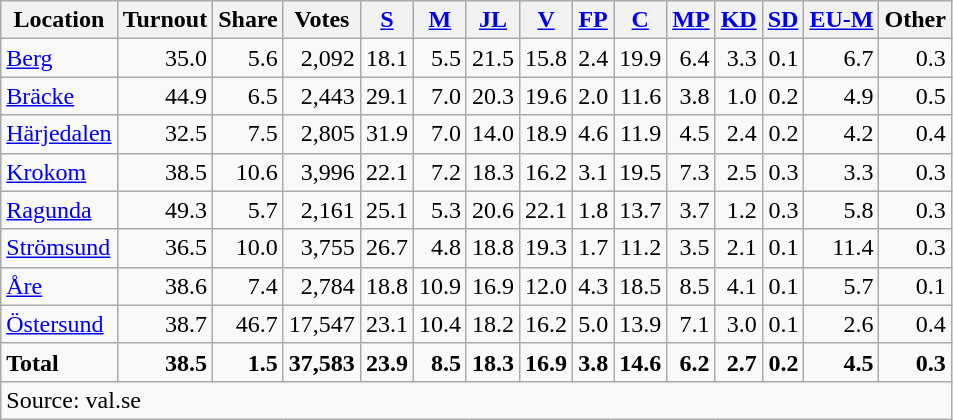<table class="wikitable sortable" style=text-align:right>
<tr>
<th>Location</th>
<th>Turnout</th>
<th>Share</th>
<th>Votes</th>
<th><a href='#'>S</a></th>
<th><a href='#'>M</a></th>
<th><a href='#'>JL</a></th>
<th><a href='#'>V</a></th>
<th><a href='#'>FP</a></th>
<th><a href='#'>C</a></th>
<th><a href='#'>MP</a></th>
<th><a href='#'>KD</a></th>
<th><a href='#'>SD</a></th>
<th><a href='#'>EU-M</a></th>
<th>Other</th>
</tr>
<tr>
<td align=left><a href='#'>Berg</a></td>
<td>35.0</td>
<td>5.6</td>
<td>2,092</td>
<td>18.1</td>
<td>5.5</td>
<td>21.5</td>
<td>15.8</td>
<td>2.4</td>
<td>19.9</td>
<td>6.4</td>
<td>3.3</td>
<td>0.1</td>
<td>6.7</td>
<td>0.3</td>
</tr>
<tr>
<td align=left><a href='#'>Bräcke</a></td>
<td>44.9</td>
<td>6.5</td>
<td>2,443</td>
<td>29.1</td>
<td>7.0</td>
<td>20.3</td>
<td>19.6</td>
<td>2.0</td>
<td>11.6</td>
<td>3.8</td>
<td>1.0</td>
<td>0.2</td>
<td>4.9</td>
<td>0.5</td>
</tr>
<tr>
<td align=left><a href='#'>Härjedalen</a></td>
<td>32.5</td>
<td>7.5</td>
<td>2,805</td>
<td>31.9</td>
<td>7.0</td>
<td>14.0</td>
<td>18.9</td>
<td>4.6</td>
<td>11.9</td>
<td>4.5</td>
<td>2.4</td>
<td>0.2</td>
<td>4.2</td>
<td>0.4</td>
</tr>
<tr>
<td align=left><a href='#'>Krokom</a></td>
<td>38.5</td>
<td>10.6</td>
<td>3,996</td>
<td>22.1</td>
<td>7.2</td>
<td>18.3</td>
<td>16.2</td>
<td>3.1</td>
<td>19.5</td>
<td>7.3</td>
<td>2.5</td>
<td>0.3</td>
<td>3.3</td>
<td>0.3</td>
</tr>
<tr>
<td align=left><a href='#'>Ragunda</a></td>
<td>49.3</td>
<td>5.7</td>
<td>2,161</td>
<td>25.1</td>
<td>5.3</td>
<td>20.6</td>
<td>22.1</td>
<td>1.8</td>
<td>13.7</td>
<td>3.7</td>
<td>1.2</td>
<td>0.3</td>
<td>5.8</td>
<td>0.3</td>
</tr>
<tr>
<td align=left><a href='#'>Strömsund</a></td>
<td>36.5</td>
<td>10.0</td>
<td>3,755</td>
<td>26.7</td>
<td>4.8</td>
<td>18.8</td>
<td>19.3</td>
<td>1.7</td>
<td>11.2</td>
<td>3.5</td>
<td>2.1</td>
<td>0.1</td>
<td>11.4</td>
<td>0.3</td>
</tr>
<tr>
<td align=left><a href='#'>Åre</a></td>
<td>38.6</td>
<td>7.4</td>
<td>2,784</td>
<td>18.8</td>
<td>10.9</td>
<td>16.9</td>
<td>12.0</td>
<td>4.3</td>
<td>18.5</td>
<td>8.5</td>
<td>4.1</td>
<td>0.1</td>
<td>5.7</td>
<td>0.1</td>
</tr>
<tr>
<td align=left><a href='#'>Östersund</a></td>
<td>38.7</td>
<td>46.7</td>
<td>17,547</td>
<td>23.1</td>
<td>10.4</td>
<td>18.2</td>
<td>16.2</td>
<td>5.0</td>
<td>13.9</td>
<td>7.1</td>
<td>3.0</td>
<td>0.1</td>
<td>2.6</td>
<td>0.4</td>
</tr>
<tr>
<td align=left><strong>Total</strong></td>
<td><strong>38.5</strong></td>
<td><strong>1.5</strong></td>
<td><strong>37,583</strong></td>
<td><strong>23.9</strong></td>
<td><strong>8.5</strong></td>
<td><strong>18.3</strong></td>
<td><strong>16.9</strong></td>
<td><strong>3.8</strong></td>
<td><strong>14.6</strong></td>
<td><strong>6.2</strong></td>
<td><strong>2.7</strong></td>
<td><strong>0.2</strong></td>
<td><strong>4.5</strong></td>
<td><strong>0.3</strong></td>
</tr>
<tr>
<td align=left colspan=15>Source: val.se </td>
</tr>
</table>
